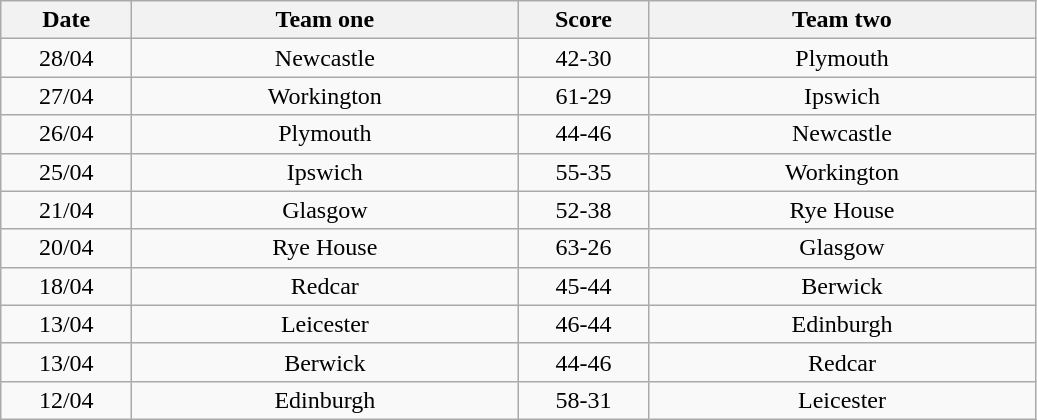<table class="wikitable" style="text-align: center">
<tr>
<th width=80>Date</th>
<th width=250>Team one</th>
<th width=80>Score</th>
<th width=250>Team two</th>
</tr>
<tr>
<td>28/04</td>
<td>Newcastle</td>
<td>42-30</td>
<td>Plymouth</td>
</tr>
<tr>
<td>27/04</td>
<td>Workington</td>
<td>61-29</td>
<td>Ipswich</td>
</tr>
<tr>
<td>26/04</td>
<td>Plymouth</td>
<td>44-46</td>
<td>Newcastle</td>
</tr>
<tr>
<td>25/04</td>
<td>Ipswich</td>
<td>55-35</td>
<td>Workington</td>
</tr>
<tr>
<td>21/04</td>
<td>Glasgow</td>
<td>52-38</td>
<td>Rye House</td>
</tr>
<tr>
<td>20/04</td>
<td>Rye House</td>
<td>63-26</td>
<td>Glasgow</td>
</tr>
<tr>
<td>18/04</td>
<td>Redcar</td>
<td>45-44</td>
<td>Berwick</td>
</tr>
<tr>
<td>13/04</td>
<td>Leicester</td>
<td>46-44</td>
<td>Edinburgh</td>
</tr>
<tr>
<td>13/04</td>
<td>Berwick</td>
<td>44-46</td>
<td>Redcar</td>
</tr>
<tr>
<td>12/04</td>
<td>Edinburgh</td>
<td>58-31</td>
<td>Leicester</td>
</tr>
</table>
